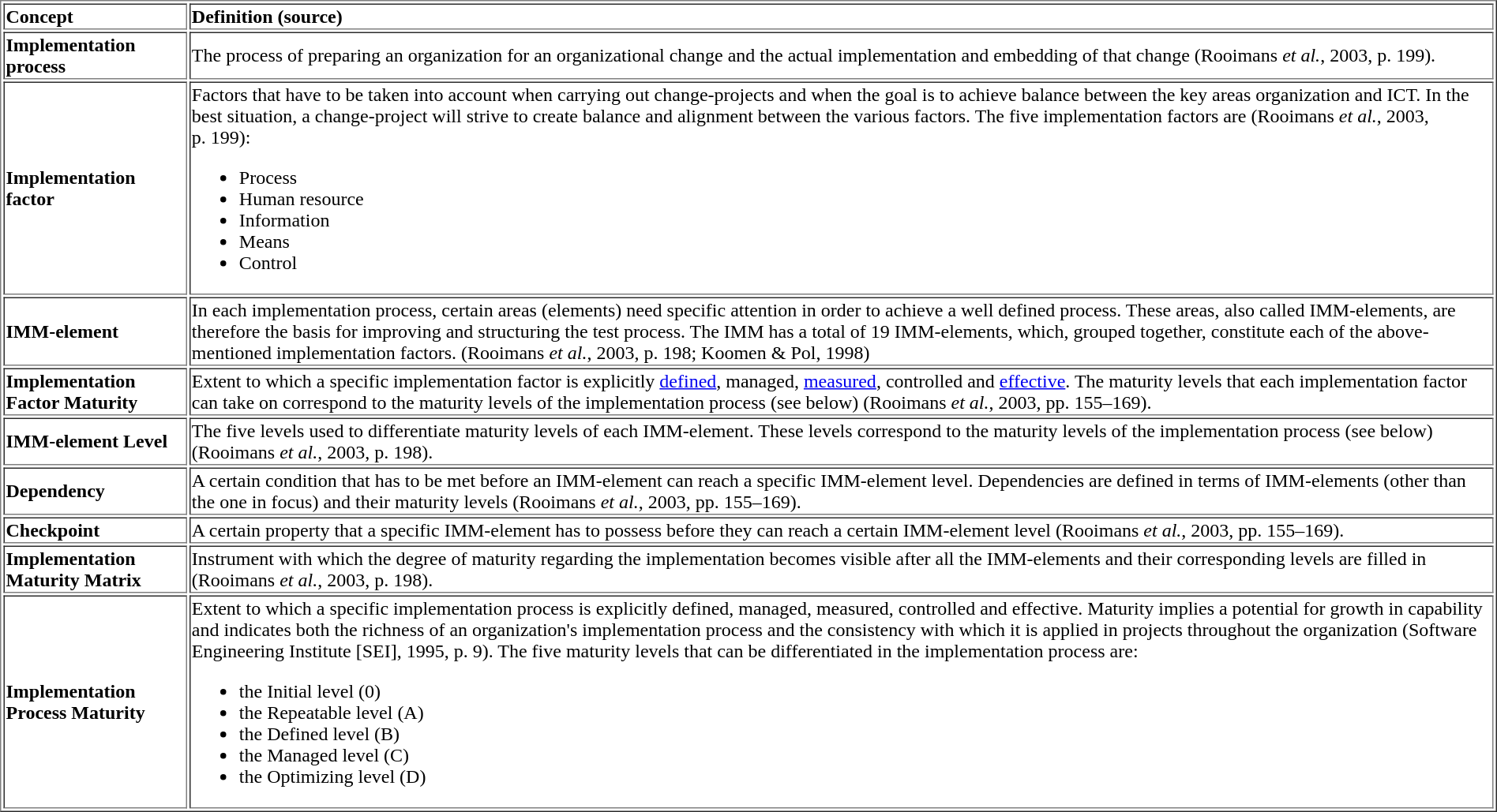<table style="text-align:left" border="1">
<tr>
<th>Concept</th>
<th>Definition (source)</th>
</tr>
<tr>
<td><strong>Implementation process</strong></td>
<td>The process of preparing an organization for an organizational change and the actual implementation and embedding of that change (Rooimans <em>et al.</em>, 2003, p. 199).</td>
</tr>
<tr>
<td><strong>Implementation factor</strong></td>
<td>Factors that have to be taken into account when carrying out change-projects and when the goal is to achieve balance between the key areas organization and ICT. In the best situation, a change-project will strive to create balance and alignment between the various factors. The five implementation factors are (Rooimans <em>et al.</em>, 2003, p. 199):<br><ul><li>Process</li><li>Human resource</li><li>Information</li><li>Means</li><li>Control</li></ul></td>
</tr>
<tr>
<td><strong>IMM-element</strong></td>
<td>In each implementation process, certain areas (elements) need specific attention in order to achieve a well defined process. These areas, also called IMM-elements, are therefore the basis for improving and structuring the test process. The IMM has a total of 19 IMM-elements, which, grouped together, constitute each of the above-mentioned implementation factors. (Rooimans <em>et al.</em>, 2003, p. 198; Koomen & Pol, 1998)</td>
</tr>
<tr>
<td><strong>Implementation Factor Maturity</strong></td>
<td>Extent to which a specific implementation factor is explicitly <a href='#'>defined</a>, managed, <a href='#'>measured</a>, controlled and <a href='#'>effective</a>. The maturity levels that each implementation factor can take on correspond to the maturity levels of the implementation process (see below) (Rooimans <em>et al.</em>, 2003, pp. 155–169).</td>
</tr>
<tr>
<td><strong>IMM-element Level</strong></td>
<td>The five levels used to differentiate maturity levels of each IMM-element. These levels correspond to the maturity levels of the implementation process (see below) (Rooimans <em>et al.</em>, 2003, p. 198).</td>
</tr>
<tr>
<td><strong>Dependency</strong></td>
<td>A certain condition that has to be met before an IMM-element can reach a specific IMM-element level. Dependencies are defined in terms of IMM-elements (other than the one in focus) and their maturity levels (Rooimans <em>et al.</em>, 2003, pp. 155–169).</td>
</tr>
<tr>
<td><strong>Checkpoint</strong></td>
<td>A certain property that a specific IMM-element has to possess before they can reach a certain IMM-element level (Rooimans <em>et al.</em>, 2003, pp. 155–169).</td>
</tr>
<tr>
<td><strong>Implementation Maturity Matrix</strong></td>
<td>Instrument with which the degree of maturity regarding the implementation becomes visible after all the IMM-elements and their corresponding levels are filled in (Rooimans <em>et al.</em>, 2003, p. 198).</td>
</tr>
<tr>
<td><strong>Implementation Process Maturity</strong></td>
<td>Extent to which a specific implementation process is explicitly defined, managed, measured, controlled and effective. Maturity implies a potential for growth in capability and indicates both the richness of an organization's implementation process and the consistency with which it is applied in projects throughout the organization (Software Engineering Institute [SEI], 1995, p. 9). The five maturity levels that can be differentiated in the implementation process are:<br><ul><li>the Initial level (0)</li><li>the Repeatable level (A)</li><li>the Defined level (B)</li><li>the Managed level (C)</li><li>the Optimizing level (D)</li></ul></td>
</tr>
</table>
